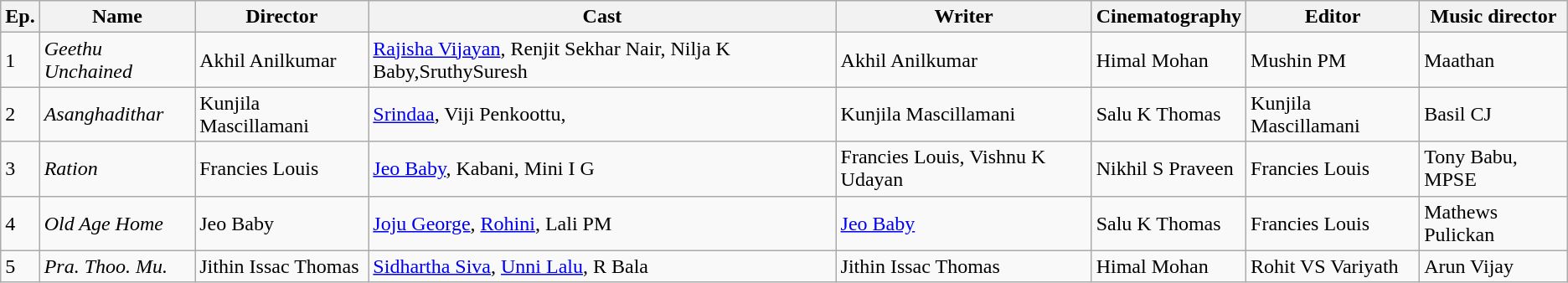<table class="wikitable sortable">
<tr>
<th>Ep.</th>
<th>Name</th>
<th>Director</th>
<th>Cast</th>
<th>Writer</th>
<th>Cinematography</th>
<th>Editor</th>
<th>Music director</th>
</tr>
<tr>
<td>1</td>
<td><em>Geethu Unchained</em></td>
<td>Akhil Anilkumar</td>
<td><a href='#'>Rajisha Vijayan</a>, Renjit Sekhar Nair, Nilja K Baby,SruthySuresh</td>
<td>Akhil Anilkumar</td>
<td>Himal Mohan</td>
<td>Mushin PM</td>
<td>Maathan</td>
</tr>
<tr>
<td>2</td>
<td><em>Asanghadithar</em></td>
<td>Kunjila Mascillamani</td>
<td><a href='#'>Srindaa</a>, Viji Penkoottu,</td>
<td>Kunjila Mascillamani</td>
<td>Salu K Thomas</td>
<td>Kunjila Mascillamani</td>
<td>Basil CJ</td>
</tr>
<tr>
<td>3</td>
<td><em>Ration</em></td>
<td>Francies Louis</td>
<td><a href='#'>Jeo Baby</a>, Kabani, Mini I G</td>
<td>Francies Louis, Vishnu K Udayan</td>
<td>Nikhil S Praveen</td>
<td>Francies Louis</td>
<td>Tony Babu, MPSE</td>
</tr>
<tr>
<td>4</td>
<td><em>Old Age Home</em></td>
<td>Jeo Baby</td>
<td><a href='#'>Joju George</a>, <a href='#'>Rohini</a>, Lali PM</td>
<td><a href='#'>Jeo Baby</a></td>
<td>Salu K Thomas</td>
<td>Francies Louis</td>
<td>Mathews Pulickan</td>
</tr>
<tr>
<td>5</td>
<td><em>Pra. Thoo. Mu.</em></td>
<td>Jithin Issac Thomas</td>
<td><a href='#'>Sidhartha Siva</a>, <a href='#'>Unni Lalu</a>, R Bala</td>
<td>Jithin Issac Thomas</td>
<td>Himal Mohan</td>
<td>Rohit VS Variyath</td>
<td>Arun Vijay</td>
</tr>
</table>
